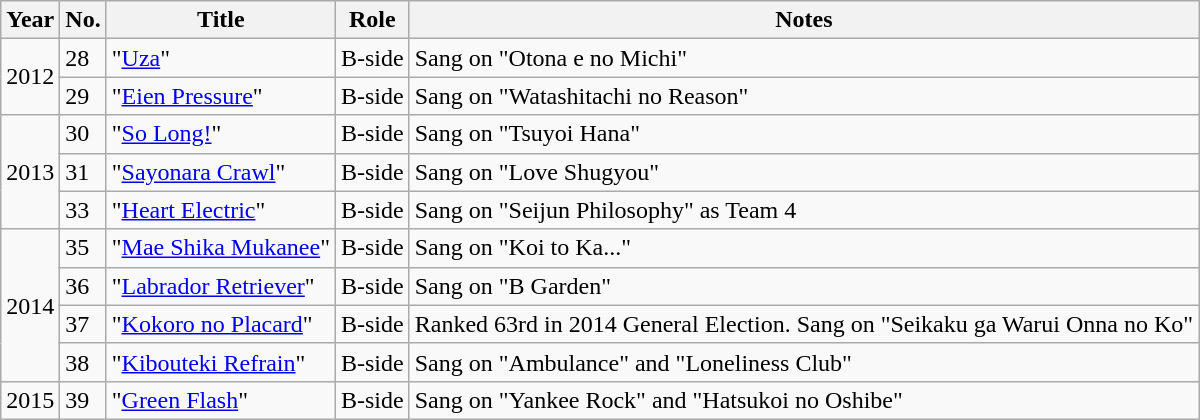<table class="wikitable sortable">
<tr>
<th>Year</th>
<th data-sort-type="number">No. </th>
<th>Title </th>
<th>Role </th>
<th class="unsortable">Notes </th>
</tr>
<tr>
<td rowspan="2">2012</td>
<td>28</td>
<td>"<a href='#'>Uza</a>"</td>
<td>B-side</td>
<td>Sang on "Otona e no Michi"</td>
</tr>
<tr>
<td>29</td>
<td>"<a href='#'>Eien Pressure</a>"</td>
<td>B-side</td>
<td>Sang on "Watashitachi no Reason"</td>
</tr>
<tr>
<td rowspan="3">2013</td>
<td>30</td>
<td>"<a href='#'>So Long!</a>"</td>
<td>B-side</td>
<td>Sang on "Tsuyoi Hana"</td>
</tr>
<tr>
<td>31</td>
<td>"<a href='#'>Sayonara Crawl</a>"</td>
<td>B-side</td>
<td>Sang on "Love Shugyou"</td>
</tr>
<tr>
<td>33</td>
<td>"<a href='#'>Heart Electric</a>"</td>
<td>B-side</td>
<td>Sang on "Seijun Philosophy" as Team 4</td>
</tr>
<tr>
<td rowspan="4">2014</td>
<td>35</td>
<td>"<a href='#'>Mae Shika Mukanee</a>"</td>
<td>B-side</td>
<td>Sang on "Koi to Ka..."</td>
</tr>
<tr>
<td>36</td>
<td>"<a href='#'>Labrador Retriever</a>"</td>
<td>B-side</td>
<td>Sang on "B Garden"</td>
</tr>
<tr>
<td>37</td>
<td>"<a href='#'>Kokoro no Placard</a>"</td>
<td>B-side</td>
<td>Ranked 63rd in 2014 General Election. Sang on "Seikaku ga Warui Onna no Ko"</td>
</tr>
<tr>
<td>38</td>
<td>"<a href='#'>Kibouteki Refrain</a>"</td>
<td>B-side</td>
<td>Sang on "Ambulance" and "Loneliness Club"</td>
</tr>
<tr>
<td rowspan="1">2015</td>
<td>39</td>
<td>"<a href='#'>Green Flash</a>"</td>
<td>B-side</td>
<td>Sang on "Yankee Rock" and "Hatsukoi no Oshibe"</td>
</tr>
</table>
